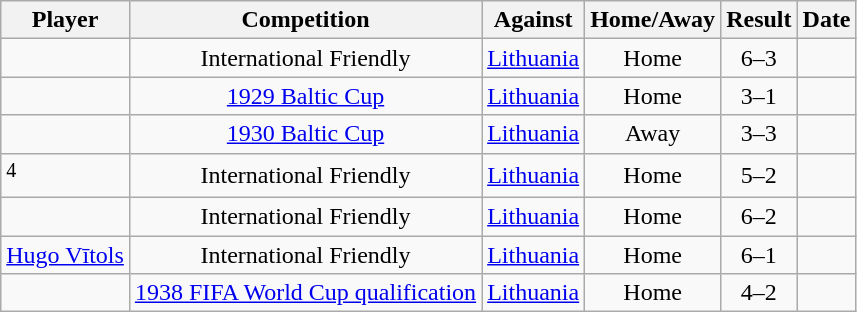<table class="wikitable sortable">
<tr>
<th>Player</th>
<th style="text-align:center">Competition</th>
<th>Against</th>
<th style="text-align:center">Home/Away</th>
<th style="text-align:center;">Result</th>
<th>Date</th>
</tr>
<tr>
<td></td>
<td style="text-align:center;">International Friendly</td>
<td> <a href='#'>Lithuania</a></td>
<td style="text-align:center;">Home</td>
<td style="text-align:center;">6–3</td>
<td></td>
</tr>
<tr>
<td></td>
<td style="text-align:center;"><a href='#'>1929 Baltic Cup</a></td>
<td> <a href='#'>Lithuania</a></td>
<td style="text-align:center;">Home</td>
<td style="text-align:center;">3–1</td>
<td></td>
</tr>
<tr>
<td></td>
<td style="text-align:center;"><a href='#'>1930 Baltic Cup</a></td>
<td> <a href='#'>Lithuania</a></td>
<td style="text-align:center;">Away</td>
<td style="text-align:center;">3–3</td>
<td></td>
</tr>
<tr>
<td><sup> 4</sup></td>
<td style="text-align:center;">International Friendly</td>
<td> <a href='#'>Lithuania</a></td>
<td style="text-align:center;">Home</td>
<td style="text-align:center;">5–2</td>
<td></td>
</tr>
<tr>
<td></td>
<td style="text-align:center;">International Friendly</td>
<td> <a href='#'>Lithuania</a></td>
<td style="text-align:center;">Home</td>
<td style="text-align:center;">6–2</td>
<td></td>
</tr>
<tr>
<td><a href='#'>Hugo Vītols</a></td>
<td style="text-align:center;">International Friendly</td>
<td> <a href='#'>Lithuania</a></td>
<td style="text-align:center;">Home</td>
<td style="text-align:center;">6–1</td>
<td></td>
</tr>
<tr>
<td></td>
<td style="text-align:center;"><a href='#'>1938 FIFA World Cup qualification</a></td>
<td> <a href='#'>Lithuania</a></td>
<td style="text-align:center;">Home</td>
<td style="text-align:center;">4–2</td>
<td></td>
</tr>
</table>
